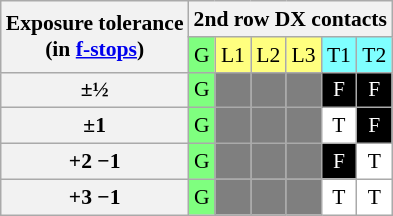<table class="wikitable" style="text-align:center;font-size:90%;">
<tr>
<th rowspan=2>Exposure tolerance<br>(in <a href='#'>f-stops</a>)</th>
<th colspan=6>2nd row DX contacts</th>
</tr>
<tr>
<td style="background-color:#7fff7f;">G</td>
<td style="background-color:#ffff7f;">L1</td>
<td style="background-color:#ffff7f;">L2</td>
<td style="background-color:#ffff7f;">L3</td>
<td style="background-color:#7fffff;">T1</td>
<td style="background-color:#7fffff;">T2</td>
</tr>
<tr>
<th>±½</th>
<td style="background-color:#7fff7f;">G</td>
<td style="background-color:#7f7f7f;">  </td>
<td style="background-color:#7f7f7f;">  </td>
<td style="background-color:#7f7f7f;">  </td>
<td style="background-color:#000000; color:#ffffff;">F</td>
<td style="background-color:#000000; color:#ffffff;">F</td>
</tr>
<tr>
<th>±1</th>
<td style="background-color:#7fff7f;">G</td>
<td style="background-color:#7f7f7f;">  </td>
<td style="background-color:#7f7f7f;">  </td>
<td style="background-color:#7f7f7f;">  </td>
<td style="background-color:#ffffff; color:#000000;">T</td>
<td style="background-color:#000000; color:#ffffff;">F</td>
</tr>
<tr>
<th>+2 −1</th>
<td style="background-color:#7fff7f;">G</td>
<td style="background-color:#7f7f7f;">  </td>
<td style="background-color:#7f7f7f;">  </td>
<td style="background-color:#7f7f7f;">  </td>
<td style="background-color:#000000; color:#ffffff;">F</td>
<td style="background-color:#ffffff; color:#000000;">T</td>
</tr>
<tr>
<th>+3 −1</th>
<td style="background-color:#7fff7f;">G</td>
<td style="background-color:#7f7f7f;">  </td>
<td style="background-color:#7f7f7f;">  </td>
<td style="background-color:#7f7f7f;">  </td>
<td style="background-color:#ffffff; color:#000000;">T</td>
<td style="background-color:#ffffff; color:#000000;">T</td>
</tr>
</table>
